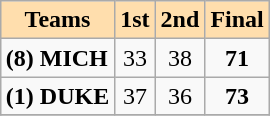<table class="wikitable" align=right>
<tr bgcolor=#ffdead align=center>
<td colspan=1><strong>Teams</strong></td>
<td colspan=1><strong>1st</strong></td>
<td colspan=1><strong>2nd</strong></td>
<td colspan=1><strong>Final</strong></td>
</tr>
<tr>
<td><strong>(8) MICH</strong></td>
<td align=center>33</td>
<td align=center>38</td>
<td align=center><strong>71</strong></td>
</tr>
<tr>
<td><strong>(1) DUKE</strong></td>
<td align=center>37</td>
<td align=center>36</td>
<td align=center><strong>73</strong></td>
</tr>
<tr>
</tr>
</table>
